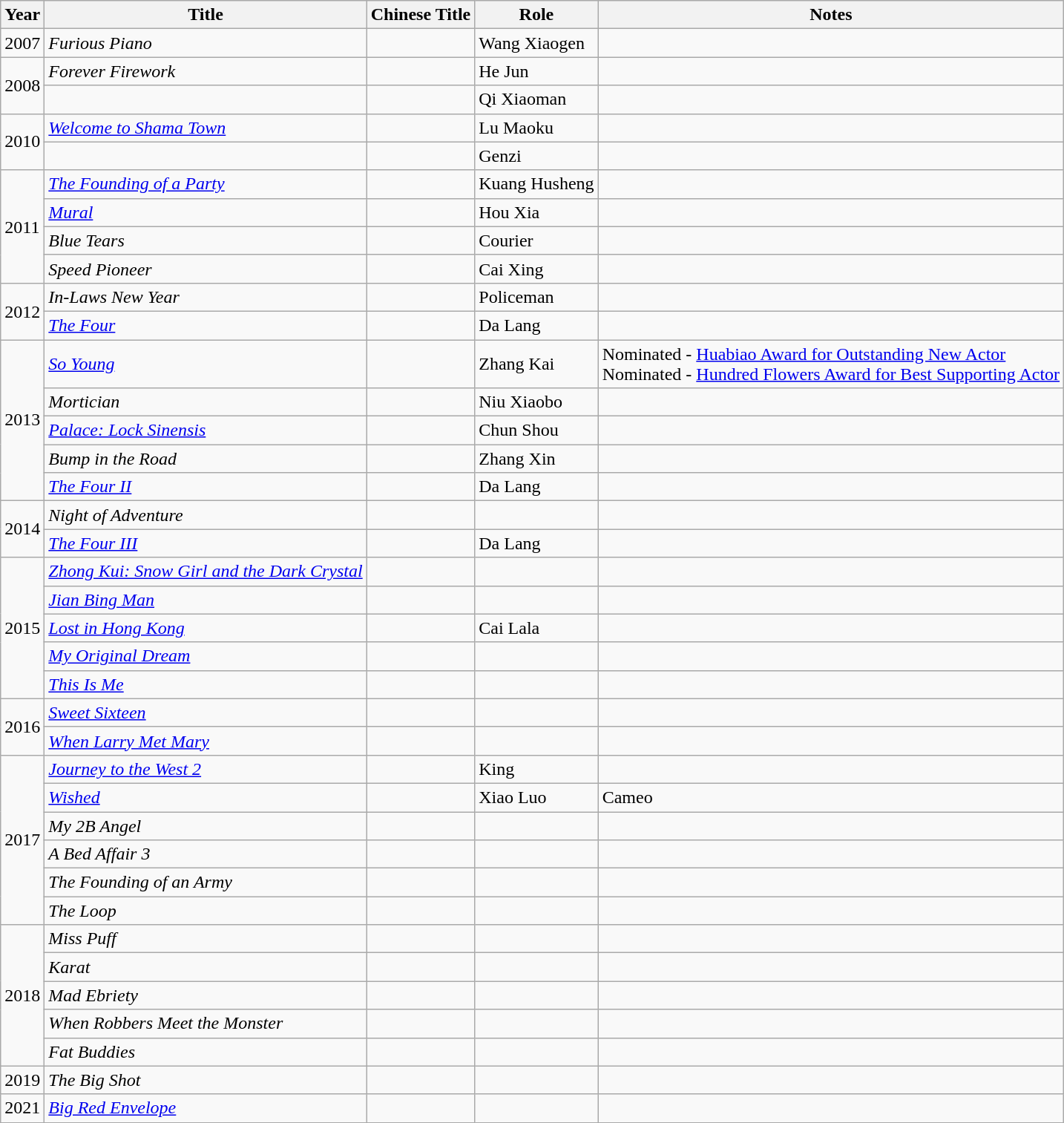<table class="wikitable">
<tr>
<th>Year</th>
<th>Title</th>
<th>Chinese Title</th>
<th>Role</th>
<th>Notes</th>
</tr>
<tr>
<td>2007</td>
<td><em>Furious Piano</em></td>
<td></td>
<td>Wang Xiaogen</td>
<td></td>
</tr>
<tr>
<td rowspan="2">2008</td>
<td><em>Forever Firework</em></td>
<td></td>
<td>He Jun</td>
<td></td>
</tr>
<tr>
<td></td>
<td></td>
<td>Qi Xiaoman</td>
<td></td>
</tr>
<tr>
<td rowspan="2">2010</td>
<td><em><a href='#'>Welcome to Shama Town</a></em></td>
<td></td>
<td>Lu Maoku</td>
<td></td>
</tr>
<tr>
<td></td>
<td></td>
<td>Genzi</td>
<td></td>
</tr>
<tr>
<td rowspan="4">2011</td>
<td><em><a href='#'>The Founding of a Party</a></em></td>
<td></td>
<td>Kuang Husheng</td>
<td></td>
</tr>
<tr>
<td><em><a href='#'>Mural</a></em></td>
<td></td>
<td>Hou Xia</td>
<td></td>
</tr>
<tr>
<td><em>Blue Tears</em></td>
<td></td>
<td>Courier</td>
<td></td>
</tr>
<tr>
<td><em>Speed Pioneer</em></td>
<td></td>
<td>Cai Xing</td>
<td></td>
</tr>
<tr>
<td rowspan="2">2012</td>
<td><em>In-Laws New Year</em></td>
<td></td>
<td>Policeman</td>
<td></td>
</tr>
<tr>
<td><em><a href='#'>The Four</a></em></td>
<td></td>
<td>Da Lang</td>
<td></td>
</tr>
<tr>
<td rowspan="5">2013</td>
<td><em><a href='#'>So Young</a></em></td>
<td></td>
<td>Zhang Kai</td>
<td>Nominated - <a href='#'>Huabiao Award for Outstanding New Actor</a><br>Nominated - <a href='#'>Hundred Flowers Award for Best Supporting Actor</a></td>
</tr>
<tr>
<td><em>Mortician</em></td>
<td></td>
<td>Niu Xiaobo</td>
<td></td>
</tr>
<tr>
<td><em><a href='#'>Palace: Lock Sinensis</a></em></td>
<td></td>
<td>Chun Shou</td>
<td></td>
</tr>
<tr>
<td><em>Bump in the Road</em></td>
<td></td>
<td>Zhang Xin</td>
<td></td>
</tr>
<tr>
<td><em><a href='#'>The Four II</a></em></td>
<td></td>
<td>Da Lang</td>
<td></td>
</tr>
<tr>
<td rowspan="2">2014</td>
<td><em>Night of Adventure</em></td>
<td></td>
<td></td>
<td></td>
</tr>
<tr>
<td><em><a href='#'>The Four III</a></em></td>
<td></td>
<td>Da Lang</td>
<td></td>
</tr>
<tr>
<td rowspan=5>2015</td>
<td><em><a href='#'>Zhong Kui: Snow Girl and the Dark Crystal</a></em></td>
<td></td>
<td></td>
<td></td>
</tr>
<tr>
<td><em><a href='#'>Jian Bing Man</a></em></td>
<td></td>
<td></td>
<td></td>
</tr>
<tr>
<td><em><a href='#'>Lost in Hong Kong</a></em></td>
<td></td>
<td>Cai Lala</td>
<td></td>
</tr>
<tr>
<td><em><a href='#'>My Original Dream</a></em></td>
<td></td>
<td></td>
<td></td>
</tr>
<tr>
<td><em><a href='#'>This Is Me</a></em></td>
<td></td>
<td></td>
<td></td>
</tr>
<tr>
<td rowspan=2>2016</td>
<td><em><a href='#'>Sweet Sixteen</a></em></td>
<td></td>
<td></td>
<td></td>
</tr>
<tr>
<td><em><a href='#'>When Larry Met Mary</a></em></td>
<td></td>
<td></td>
<td></td>
</tr>
<tr>
<td rowspan=6>2017</td>
<td><em><a href='#'>Journey to the West 2</a></em></td>
<td></td>
<td>King</td>
<td></td>
</tr>
<tr>
<td><em><a href='#'>Wished</a></em></td>
<td></td>
<td>Xiao Luo</td>
<td>Cameo</td>
</tr>
<tr>
<td><em>My 2B Angel</em></td>
<td></td>
<td></td>
<td></td>
</tr>
<tr>
<td><em>A Bed Affair 3</em></td>
<td></td>
<td></td>
<td></td>
</tr>
<tr>
<td><em>The Founding of an Army</em></td>
<td></td>
<td></td>
<td></td>
</tr>
<tr>
<td><em>The Loop</em></td>
<td></td>
<td></td>
<td></td>
</tr>
<tr>
<td rowspan=5>2018</td>
<td><em>Miss Puff</em></td>
<td></td>
<td></td>
<td></td>
</tr>
<tr>
<td><em>Karat</em></td>
<td></td>
<td></td>
<td></td>
</tr>
<tr>
<td><em>Mad Ebriety</em></td>
<td></td>
<td></td>
<td></td>
</tr>
<tr>
<td><em>When Robbers Meet the Monster</em></td>
<td></td>
<td></td>
<td></td>
</tr>
<tr>
<td><em>Fat Buddies</em></td>
<td></td>
<td></td>
<td></td>
</tr>
<tr>
<td>2019</td>
<td><em>The Big Shot</em></td>
<td></td>
<td></td>
<td></td>
</tr>
<tr>
<td>2021</td>
<td><em><a href='#'>Big Red Envelope</a></em></td>
<td></td>
<td></td>
<td></td>
</tr>
</table>
